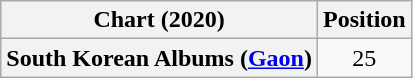<table class="wikitable plainrowheaders" style="text-align:center">
<tr>
<th scope="col">Chart (2020)</th>
<th scope="col">Position</th>
</tr>
<tr>
<th scope="row">South Korean Albums (<a href='#'>Gaon</a>)</th>
<td>25</td>
</tr>
</table>
